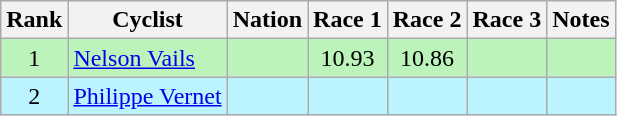<table class="wikitable sortable" style="text-align:center">
<tr>
<th>Rank</th>
<th>Cyclist</th>
<th>Nation</th>
<th>Race 1</th>
<th>Race 2</th>
<th>Race 3</th>
<th>Notes</th>
</tr>
<tr bgcolor=bbf3bb>
<td>1</td>
<td align=left><a href='#'>Nelson Vails</a></td>
<td align=left></td>
<td>10.93</td>
<td>10.86</td>
<td></td>
<td></td>
</tr>
<tr bgcolor=bbf3ff>
<td>2</td>
<td align=left><a href='#'>Philippe Vernet</a></td>
<td align=left></td>
<td></td>
<td></td>
<td></td>
<td></td>
</tr>
</table>
